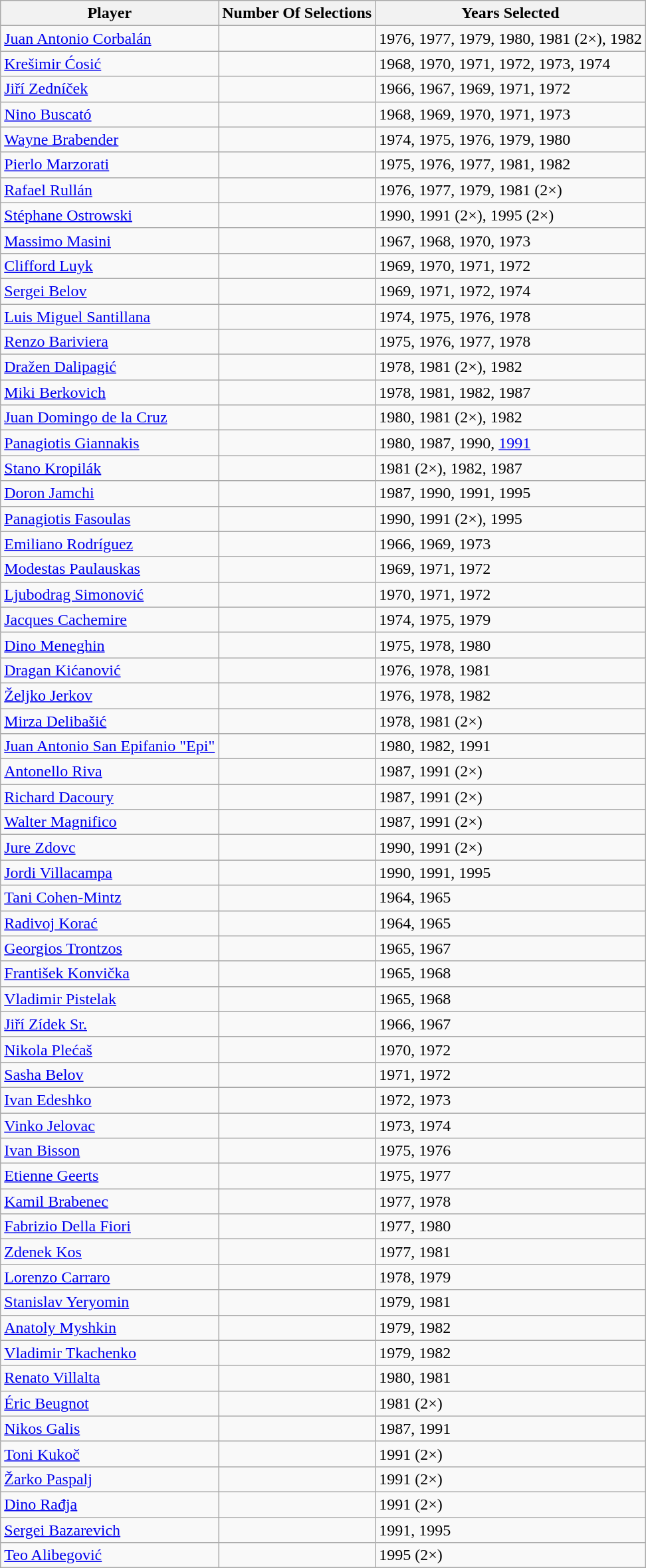<table | class="wikitable sortable">
<tr>
<th>Player</th>
<th>Number Of Selections</th>
<th>Years Selected</th>
</tr>
<tr>
<td> <a href='#'>Juan Antonio Corbalán</a></td>
<td></td>
<td>1976, 1977, 1979, 1980, 1981 (2×), 1982</td>
</tr>
<tr>
<td> <a href='#'>Krešimir Ćosić</a></td>
<td></td>
<td>1968, 1970, 1971, 1972, 1973, 1974</td>
</tr>
<tr>
<td> <a href='#'>Jiří Zedníček</a></td>
<td></td>
<td>1966, 1967, 1969, 1971, 1972</td>
</tr>
<tr>
<td> <a href='#'>Nino Buscató</a></td>
<td></td>
<td>1968, 1969, 1970, 1971, 1973</td>
</tr>
<tr>
<td> <a href='#'>Wayne Brabender</a></td>
<td></td>
<td>1974, 1975, 1976, 1979, 1980</td>
</tr>
<tr>
<td> <a href='#'>Pierlo Marzorati</a></td>
<td></td>
<td>1975, 1976, 1977, 1981, 1982</td>
</tr>
<tr>
<td> <a href='#'>Rafael Rullán</a></td>
<td></td>
<td>1976, 1977, 1979, 1981 (2×)</td>
</tr>
<tr>
<td> <a href='#'>Stéphane Ostrowski</a></td>
<td></td>
<td>1990, 1991 (2×), 1995 (2×)</td>
</tr>
<tr>
<td> <a href='#'>Massimo Masini</a></td>
<td></td>
<td>1967, 1968, 1970, 1973</td>
</tr>
<tr>
<td> <a href='#'>Clifford Luyk</a></td>
<td></td>
<td>1969, 1970, 1971, 1972</td>
</tr>
<tr>
<td> <a href='#'>Sergei Belov</a></td>
<td></td>
<td>1969, 1971, 1972, 1974</td>
</tr>
<tr>
<td> <a href='#'>Luis Miguel Santillana</a></td>
<td></td>
<td>1974, 1975, 1976, 1978</td>
</tr>
<tr>
<td> <a href='#'>Renzo Bariviera</a></td>
<td></td>
<td>1975, 1976, 1977, 1978</td>
</tr>
<tr>
<td> <a href='#'>Dražen Dalipagić</a></td>
<td></td>
<td>1978, 1981 (2×), 1982</td>
</tr>
<tr>
<td> <a href='#'>Miki Berkovich</a></td>
<td></td>
<td>1978, 1981, 1982, 1987</td>
</tr>
<tr>
<td> <a href='#'>Juan Domingo de la Cruz</a></td>
<td></td>
<td>1980, 1981 (2×), 1982</td>
</tr>
<tr>
<td> <a href='#'>Panagiotis Giannakis</a></td>
<td></td>
<td>1980, 1987, 1990, <a href='#'>1991</a></td>
</tr>
<tr>
<td> <a href='#'>Stano Kropilák</a></td>
<td></td>
<td>1981 (2×), 1982, 1987</td>
</tr>
<tr>
<td> <a href='#'>Doron Jamchi</a></td>
<td></td>
<td>1987, 1990, 1991, 1995</td>
</tr>
<tr>
<td> <a href='#'>Panagiotis Fasoulas</a></td>
<td></td>
<td>1990, 1991 (2×), 1995</td>
</tr>
<tr>
<td> <a href='#'>Emiliano Rodríguez</a></td>
<td></td>
<td>1966, 1969, 1973</td>
</tr>
<tr>
<td> <a href='#'>Modestas Paulauskas</a></td>
<td></td>
<td>1969, 1971, 1972</td>
</tr>
<tr>
<td> <a href='#'>Ljubodrag Simonović</a></td>
<td></td>
<td>1970, 1971, 1972</td>
</tr>
<tr>
<td> <a href='#'>Jacques Cachemire</a></td>
<td></td>
<td>1974, 1975, 1979</td>
</tr>
<tr>
<td> <a href='#'>Dino Meneghin</a></td>
<td></td>
<td>1975, 1978, 1980</td>
</tr>
<tr>
<td> <a href='#'>Dragan Kićanović</a></td>
<td></td>
<td>1976, 1978, 1981</td>
</tr>
<tr>
<td> <a href='#'>Željko Jerkov</a></td>
<td></td>
<td>1976, 1978, 1982</td>
</tr>
<tr>
<td> <a href='#'>Mirza Delibašić</a></td>
<td></td>
<td>1978, 1981 (2×)</td>
</tr>
<tr>
<td> <a href='#'>Juan Antonio San Epifanio "Epi"</a></td>
<td></td>
<td>1980, 1982, 1991</td>
</tr>
<tr>
<td> <a href='#'>Antonello Riva</a></td>
<td></td>
<td>1987, 1991 (2×)</td>
</tr>
<tr>
<td> <a href='#'>Richard Dacoury</a></td>
<td></td>
<td>1987, 1991 (2×)</td>
</tr>
<tr>
<td> <a href='#'>Walter Magnifico</a></td>
<td></td>
<td>1987, 1991 (2×)</td>
</tr>
<tr>
<td> <a href='#'>Jure Zdovc</a></td>
<td></td>
<td>1990, 1991 (2×)</td>
</tr>
<tr>
<td> <a href='#'>Jordi Villacampa</a></td>
<td></td>
<td>1990, 1991, 1995</td>
</tr>
<tr>
<td> <a href='#'>Tani Cohen-Mintz</a></td>
<td></td>
<td>1964, 1965</td>
</tr>
<tr>
<td> <a href='#'>Radivoj Korać</a></td>
<td></td>
<td>1964, 1965</td>
</tr>
<tr>
<td> <a href='#'>Georgios Trontzos</a></td>
<td></td>
<td>1965, 1967</td>
</tr>
<tr>
<td> <a href='#'>František Konvička</a></td>
<td></td>
<td>1965, 1968</td>
</tr>
<tr>
<td> <a href='#'>Vladimir Pistelak</a></td>
<td></td>
<td>1965, 1968</td>
</tr>
<tr>
<td> <a href='#'>Jiří Zídek Sr.</a></td>
<td></td>
<td>1966, 1967</td>
</tr>
<tr>
<td> <a href='#'>Nikola Plećaš</a></td>
<td></td>
<td>1970, 1972</td>
</tr>
<tr>
<td> <a href='#'>Sasha Belov</a></td>
<td></td>
<td>1971, 1972</td>
</tr>
<tr>
<td> <a href='#'>Ivan Edeshko</a></td>
<td></td>
<td>1972, 1973</td>
</tr>
<tr>
<td> <a href='#'>Vinko Jelovac</a></td>
<td></td>
<td>1973, 1974</td>
</tr>
<tr>
<td> <a href='#'>Ivan Bisson</a></td>
<td></td>
<td>1975, 1976</td>
</tr>
<tr>
<td> <a href='#'>Etienne Geerts</a></td>
<td></td>
<td>1975, 1977</td>
</tr>
<tr>
<td> <a href='#'>Kamil Brabenec</a></td>
<td></td>
<td>1977, 1978</td>
</tr>
<tr>
<td> <a href='#'>Fabrizio Della Fiori</a></td>
<td></td>
<td>1977, 1980</td>
</tr>
<tr>
<td> <a href='#'>Zdenek Kos</a></td>
<td></td>
<td>1977, 1981</td>
</tr>
<tr>
<td> <a href='#'>Lorenzo Carraro</a></td>
<td></td>
<td>1978, 1979</td>
</tr>
<tr>
<td> <a href='#'>Stanislav Yeryomin</a></td>
<td></td>
<td>1979, 1981</td>
</tr>
<tr>
<td> <a href='#'>Anatoly Myshkin</a></td>
<td></td>
<td>1979, 1982</td>
</tr>
<tr>
<td> <a href='#'>Vladimir Tkachenko</a></td>
<td></td>
<td>1979, 1982</td>
</tr>
<tr>
<td> <a href='#'>Renato Villalta</a></td>
<td></td>
<td>1980, 1981</td>
</tr>
<tr>
<td> <a href='#'>Éric Beugnot</a></td>
<td></td>
<td>1981 (2×)</td>
</tr>
<tr>
<td> <a href='#'>Nikos Galis</a></td>
<td></td>
<td>1987, 1991</td>
</tr>
<tr>
<td> <a href='#'>Toni Kukoč</a></td>
<td></td>
<td>1991 (2×)</td>
</tr>
<tr>
<td> <a href='#'>Žarko Paspalj</a></td>
<td></td>
<td>1991 (2×)</td>
</tr>
<tr>
<td> <a href='#'>Dino Rađja</a></td>
<td></td>
<td>1991 (2×)</td>
</tr>
<tr>
<td> <a href='#'>Sergei Bazarevich</a></td>
<td></td>
<td>1991, 1995</td>
</tr>
<tr>
<td> <a href='#'>Teo Alibegović</a></td>
<td></td>
<td>1995 (2×)</td>
</tr>
</table>
